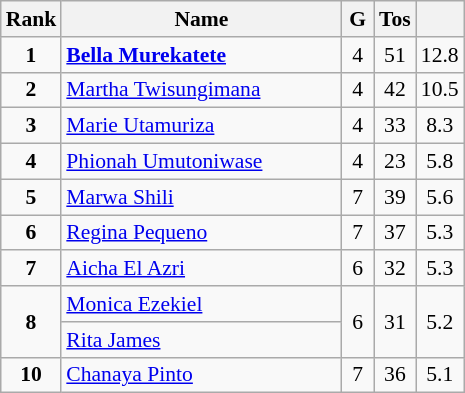<table class="wikitable" style="text-align:center; font-size:90%;">
<tr>
<th width=10px>Rank</th>
<th width=180px>Name</th>
<th width=15px>G</th>
<th width=10px>Tos</th>
<th width=10px></th>
</tr>
<tr>
<td><strong>1</strong></td>
<td align=left> <strong><a href='#'>Bella Murekatete</a></strong></td>
<td>4</td>
<td>51</td>
<td>12.8</td>
</tr>
<tr>
<td><strong>2</strong></td>
<td align=left> <a href='#'>Martha Twisungimana</a></td>
<td>4</td>
<td>42</td>
<td>10.5</td>
</tr>
<tr>
<td><strong>3</strong></td>
<td align=left> <a href='#'>Marie Utamuriza</a></td>
<td>4</td>
<td>33</td>
<td>8.3</td>
</tr>
<tr>
<td><strong>4</strong></td>
<td align=left> <a href='#'>Phionah Umutoniwase</a></td>
<td>4</td>
<td>23</td>
<td>5.8</td>
</tr>
<tr>
<td><strong>5</strong></td>
<td align=left> <a href='#'>Marwa Shili</a></td>
<td>7</td>
<td>39</td>
<td>5.6</td>
</tr>
<tr>
<td><strong>6</strong></td>
<td align=left> <a href='#'>Regina Pequeno</a></td>
<td>7</td>
<td>37</td>
<td>5.3</td>
</tr>
<tr>
<td><strong>7</strong></td>
<td align=left> <a href='#'>Aicha El Azri</a></td>
<td>6</td>
<td>32</td>
<td>5.3</td>
</tr>
<tr>
<td rowspan=2><strong>8</strong></td>
<td align=left> <a href='#'>Monica Ezekiel</a></td>
<td rowspan=2>6</td>
<td rowspan=2>31</td>
<td rowspan=2>5.2</td>
</tr>
<tr>
<td align=left> <a href='#'>Rita James</a></td>
</tr>
<tr>
<td><strong>10</strong></td>
<td align=left> <a href='#'>Chanaya Pinto</a></td>
<td>7</td>
<td>36</td>
<td>5.1</td>
</tr>
</table>
